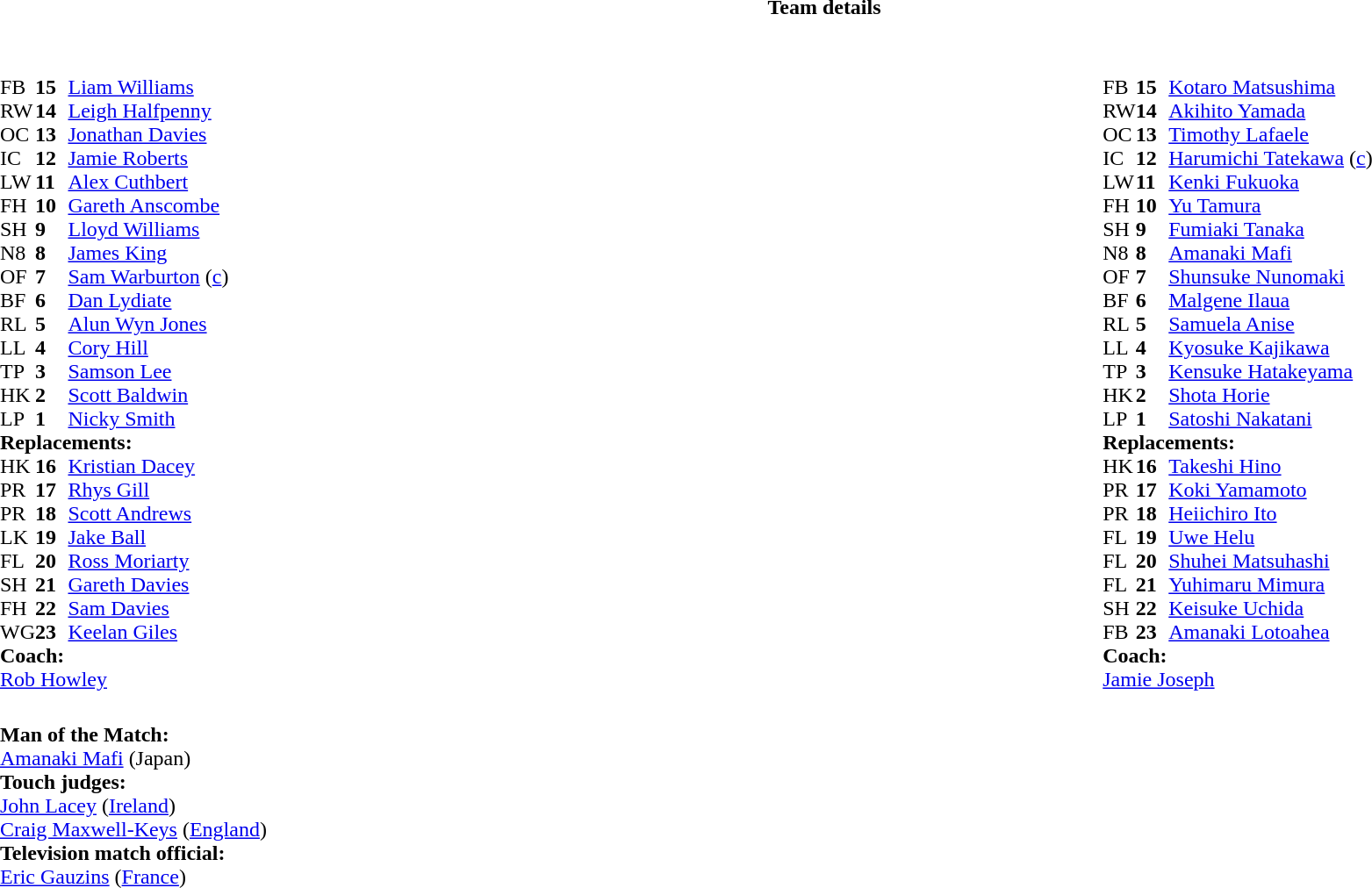<table border="0" width="100%" class="collapsible collapsed">
<tr>
<th>Team details</th>
</tr>
<tr>
<td><br><table width="100%">
<tr>
<td valign="top" width="50%"><br><table style="font-size: 100%" cellspacing="0" cellpadding="0">
<tr>
<th width="25"></th>
<th width="25"></th>
</tr>
<tr>
<td>FB</td>
<td><strong>15</strong></td>
<td><a href='#'>Liam Williams</a></td>
<td></td>
</tr>
<tr>
<td>RW</td>
<td><strong>14</strong></td>
<td><a href='#'>Leigh Halfpenny</a></td>
</tr>
<tr>
<td>OC</td>
<td><strong>13</strong></td>
<td><a href='#'>Jonathan Davies</a></td>
</tr>
<tr>
<td>IC</td>
<td><strong>12</strong></td>
<td><a href='#'>Jamie Roberts</a></td>
</tr>
<tr>
<td>LW</td>
<td><strong>11</strong></td>
<td><a href='#'>Alex Cuthbert</a></td>
</tr>
<tr>
<td>FH</td>
<td><strong>10</strong></td>
<td><a href='#'>Gareth Anscombe</a></td>
<td></td>
<td></td>
</tr>
<tr>
<td>SH</td>
<td><strong>9</strong></td>
<td><a href='#'>Lloyd Williams</a></td>
<td></td>
<td></td>
</tr>
<tr>
<td>N8</td>
<td><strong>8</strong></td>
<td><a href='#'>James King</a></td>
</tr>
<tr>
<td>OF</td>
<td><strong>7</strong></td>
<td><a href='#'>Sam Warburton</a> (<a href='#'>c</a>)</td>
</tr>
<tr>
<td>BF</td>
<td><strong>6</strong></td>
<td><a href='#'>Dan Lydiate</a></td>
</tr>
<tr>
<td>RL</td>
<td><strong>5</strong></td>
<td><a href='#'>Alun Wyn Jones</a></td>
</tr>
<tr>
<td>LL</td>
<td><strong>4</strong></td>
<td><a href='#'>Cory Hill</a></td>
<td></td>
<td></td>
</tr>
<tr>
<td>TP</td>
<td><strong>3</strong></td>
<td><a href='#'>Samson Lee</a></td>
<td></td>
<td></td>
</tr>
<tr>
<td>HK</td>
<td><strong>2</strong></td>
<td><a href='#'>Scott Baldwin</a></td>
</tr>
<tr>
<td>LP</td>
<td><strong>1</strong></td>
<td><a href='#'>Nicky Smith</a></td>
<td></td>
<td></td>
</tr>
<tr>
<td colspan=3><strong>Replacements:</strong></td>
</tr>
<tr>
<td>HK</td>
<td><strong>16</strong></td>
<td><a href='#'>Kristian Dacey</a></td>
</tr>
<tr>
<td>PR</td>
<td><strong>17</strong></td>
<td><a href='#'>Rhys Gill</a></td>
<td></td>
<td></td>
</tr>
<tr>
<td>PR</td>
<td><strong>18</strong></td>
<td><a href='#'>Scott Andrews</a></td>
<td></td>
<td></td>
</tr>
<tr>
<td>LK</td>
<td><strong>19</strong></td>
<td><a href='#'>Jake Ball</a></td>
<td></td>
<td></td>
</tr>
<tr>
<td>FL</td>
<td><strong>20</strong></td>
<td><a href='#'>Ross Moriarty</a></td>
</tr>
<tr>
<td>SH</td>
<td><strong>21</strong></td>
<td><a href='#'>Gareth Davies</a></td>
<td></td>
<td></td>
</tr>
<tr>
<td>FH</td>
<td><strong>22</strong></td>
<td><a href='#'>Sam Davies</a></td>
<td></td>
<td></td>
</tr>
<tr>
<td>WG</td>
<td><strong>23</strong></td>
<td><a href='#'>Keelan Giles</a></td>
</tr>
<tr>
<td colspan=3><strong>Coach:</strong></td>
</tr>
<tr>
<td colspan="4"> <a href='#'>Rob Howley</a></td>
</tr>
</table>
</td>
<td valign="top" width="50%"><br><table style="font-size: 100%" cellspacing="0" cellpadding="0" align="center">
<tr>
<th width="25"></th>
<th width="25"></th>
</tr>
<tr>
<td>FB</td>
<td><strong>15</strong></td>
<td><a href='#'>Kotaro Matsushima</a></td>
</tr>
<tr>
<td>RW</td>
<td><strong>14</strong></td>
<td><a href='#'>Akihito Yamada</a></td>
<td></td>
<td></td>
<td></td>
<td></td>
</tr>
<tr>
<td>OC</td>
<td><strong>13</strong></td>
<td><a href='#'>Timothy Lafaele</a></td>
</tr>
<tr>
<td>IC</td>
<td><strong>12</strong></td>
<td><a href='#'>Harumichi Tatekawa</a> (<a href='#'>c</a>)</td>
</tr>
<tr>
<td>LW</td>
<td><strong>11</strong></td>
<td><a href='#'>Kenki Fukuoka</a></td>
</tr>
<tr>
<td>FH</td>
<td><strong>10</strong></td>
<td><a href='#'>Yu Tamura</a></td>
<td></td>
<td></td>
<td></td>
</tr>
<tr>
<td>SH</td>
<td><strong>9</strong></td>
<td><a href='#'>Fumiaki Tanaka</a></td>
<td></td>
<td></td>
</tr>
<tr>
<td>N8</td>
<td><strong>8</strong></td>
<td><a href='#'>Amanaki Mafi</a></td>
</tr>
<tr>
<td>OF</td>
<td><strong>7</strong></td>
<td><a href='#'>Shunsuke Nunomaki</a></td>
<td></td>
<td></td>
</tr>
<tr>
<td>BF</td>
<td><strong>6</strong></td>
<td><a href='#'>Malgene Ilaua</a></td>
<td></td>
<td></td>
</tr>
<tr>
<td>RL</td>
<td><strong>5</strong></td>
<td><a href='#'>Samuela Anise</a></td>
<td></td>
<td></td>
</tr>
<tr>
<td>LL</td>
<td><strong>4</strong></td>
<td><a href='#'>Kyosuke Kajikawa</a></td>
</tr>
<tr>
<td>TP</td>
<td><strong>3</strong></td>
<td><a href='#'>Kensuke Hatakeyama</a></td>
<td></td>
<td></td>
</tr>
<tr>
<td>HK</td>
<td><strong>2</strong></td>
<td><a href='#'>Shota Horie</a></td>
<td></td>
<td></td>
</tr>
<tr>
<td>LP</td>
<td><strong>1</strong></td>
<td><a href='#'>Satoshi Nakatani</a></td>
<td></td>
<td></td>
</tr>
<tr>
<td colspan=3><strong>Replacements:</strong></td>
</tr>
<tr>
<td>HK</td>
<td><strong>16</strong></td>
<td><a href='#'>Takeshi Hino</a></td>
<td></td>
<td></td>
</tr>
<tr>
<td>PR</td>
<td><strong>17</strong></td>
<td><a href='#'>Koki Yamamoto</a></td>
<td></td>
<td></td>
</tr>
<tr>
<td>PR</td>
<td><strong>18</strong></td>
<td><a href='#'>Heiichiro Ito</a></td>
<td></td>
<td></td>
</tr>
<tr>
<td>FL</td>
<td><strong>19</strong></td>
<td><a href='#'>Uwe Helu</a></td>
<td></td>
<td></td>
</tr>
<tr>
<td>FL</td>
<td><strong>20</strong></td>
<td><a href='#'>Shuhei Matsuhashi</a></td>
<td></td>
<td></td>
</tr>
<tr>
<td>FL</td>
<td><strong>21</strong></td>
<td><a href='#'>Yuhimaru Mimura</a></td>
<td></td>
<td></td>
</tr>
<tr>
<td>SH</td>
<td><strong>22</strong></td>
<td><a href='#'>Keisuke Uchida</a></td>
<td></td>
<td></td>
</tr>
<tr>
<td>FB</td>
<td><strong>23</strong></td>
<td><a href='#'>Amanaki Lotoahea</a></td>
<td></td>
<td></td>
<td></td>
<td></td>
</tr>
<tr>
<td colspan=3><strong>Coach:</strong></td>
</tr>
<tr>
<td colspan="4"> <a href='#'>Jamie Joseph</a></td>
</tr>
</table>
</td>
</tr>
</table>
<table width=100% style="font-size: 100%">
<tr>
<td><br><strong>Man of the Match:</strong>
<br><a href='#'>Amanaki Mafi</a> (Japan)<br><strong>Touch judges:</strong>
<br><a href='#'>John Lacey</a> (<a href='#'>Ireland</a>)
<br><a href='#'>Craig Maxwell-Keys</a> (<a href='#'>England</a>)
<br><strong>Television match official:</strong>
<br><a href='#'>Eric Gauzins</a> (<a href='#'>France</a>)</td>
</tr>
</table>
</td>
</tr>
</table>
